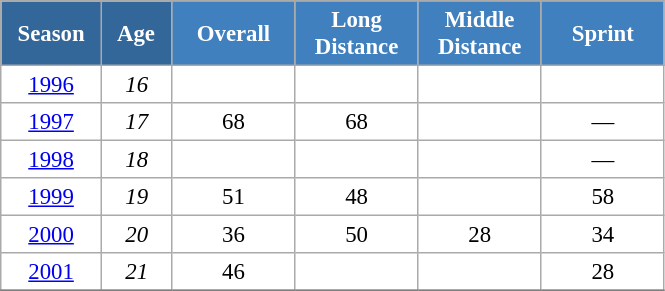<table class="wikitable" style="font-size:95%; text-align:center; border:grey solid 1px; border-collapse:collapse; background:#ffffff;">
<tr>
<th style="background-color:#369; color:white; width:60px;" rowspan="2"> Season </th>
<th style="background-color:#369; color:white; width:40px;" rowspan="2"> Age </th>
</tr>
<tr>
<th style="background-color:#4180be; color:white; width:75px;">Overall</th>
<th style="background-color:#4180be; color:white; width:75px;">Long Distance</th>
<th style="background-color:#4180be; color:white; width:75px;">Middle Distance</th>
<th style="background-color:#4180be; color:white; width:75px;">Sprint</th>
</tr>
<tr>
<td><a href='#'>1996</a></td>
<td><em>16</em></td>
<td></td>
<td></td>
<td></td>
<td></td>
</tr>
<tr>
<td><a href='#'>1997</a></td>
<td><em>17</em></td>
<td>68</td>
<td>68</td>
<td></td>
<td>—</td>
</tr>
<tr>
<td><a href='#'>1998</a></td>
<td><em>18</em></td>
<td></td>
<td></td>
<td></td>
<td>—</td>
</tr>
<tr>
<td><a href='#'>1999</a></td>
<td><em>19</em></td>
<td>51</td>
<td>48</td>
<td></td>
<td>58</td>
</tr>
<tr>
<td><a href='#'>2000</a></td>
<td><em>20</em></td>
<td>36</td>
<td>50</td>
<td>28</td>
<td>34</td>
</tr>
<tr>
<td><a href='#'>2001</a></td>
<td><em>21</em></td>
<td>46</td>
<td></td>
<td></td>
<td>28</td>
</tr>
<tr>
</tr>
</table>
